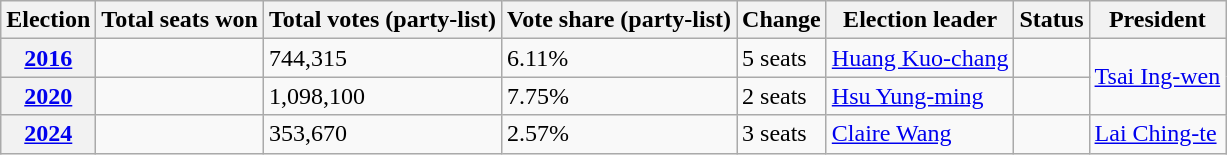<table class="wikitable">
<tr>
<th>Election</th>
<th>Total seats won</th>
<th>Total votes (party-list)</th>
<th>Vote share (party-list)</th>
<th>Change</th>
<th>Election leader</th>
<th>Status</th>
<th>President</th>
</tr>
<tr>
<th><a href='#'><strong>2016</strong></a></th>
<td></td>
<td>744,315</td>
<td>6.11%</td>
<td> 5 seats</td>
<td><a href='#'>Huang Kuo-chang</a></td>
<td></td>
<td rowspan=2><a href='#'>Tsai Ing-wen</a></td>
</tr>
<tr>
<th><a href='#'><strong>2020</strong></a></th>
<td></td>
<td>1,098,100</td>
<td>7.75%</td>
<td> 2 seats</td>
<td><a href='#'>Hsu Yung-ming</a></td>
<td></td>
</tr>
<tr>
<th><a href='#'><strong>2024</strong></a></th>
<td></td>
<td>353,670</td>
<td>2.57%</td>
<td> 3 seats</td>
<td><a href='#'>Claire Wang</a></td>
<td></td>
<td><a href='#'>Lai Ching-te</a></td>
</tr>
</table>
